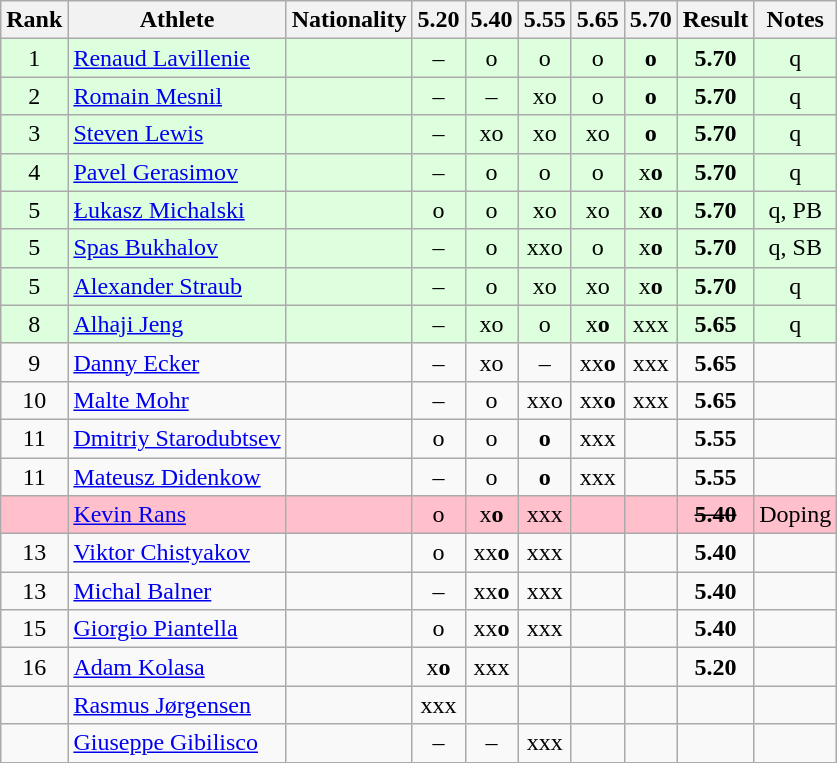<table class="wikitable sortable" style="text-align:center">
<tr>
<th>Rank</th>
<th>Athlete</th>
<th>Nationality</th>
<th>5.20</th>
<th>5.40</th>
<th>5.55</th>
<th>5.65</th>
<th>5.70</th>
<th>Result</th>
<th>Notes</th>
</tr>
<tr bgcolor=ddffdd>
<td>1</td>
<td align="left"><a href='#'>Renaud Lavillenie</a></td>
<td align=left></td>
<td>–</td>
<td>o</td>
<td>o</td>
<td>o</td>
<td><strong>o</strong></td>
<td><strong>5.70</strong></td>
<td>q</td>
</tr>
<tr bgcolor=ddffdd>
<td>2</td>
<td align="left"><a href='#'>Romain Mesnil</a></td>
<td align=left></td>
<td>–</td>
<td>–</td>
<td>xo</td>
<td>o</td>
<td><strong>o</strong></td>
<td><strong>5.70</strong></td>
<td>q</td>
</tr>
<tr bgcolor=ddffdd>
<td>3</td>
<td align="left"><a href='#'>Steven Lewis</a></td>
<td align=left></td>
<td>–</td>
<td>xo</td>
<td>xo</td>
<td>xo</td>
<td><strong>o</strong></td>
<td><strong>5.70</strong></td>
<td>q</td>
</tr>
<tr bgcolor=ddffdd>
<td>4</td>
<td align="left"><a href='#'>Pavel Gerasimov</a></td>
<td align=left></td>
<td>–</td>
<td>o</td>
<td>o</td>
<td>o</td>
<td>x<strong>o</strong></td>
<td><strong>5.70</strong></td>
<td>q</td>
</tr>
<tr bgcolor=ddffdd>
<td>5</td>
<td align="left"><a href='#'>Łukasz Michalski</a></td>
<td align=left></td>
<td>o</td>
<td>o</td>
<td>xo</td>
<td>xo</td>
<td>x<strong>o</strong></td>
<td><strong>5.70</strong></td>
<td>q, PB</td>
</tr>
<tr bgcolor=ddffdd>
<td>5</td>
<td align="left"><a href='#'>Spas Bukhalov</a></td>
<td align=left></td>
<td>–</td>
<td>o</td>
<td>xxo</td>
<td>o</td>
<td>x<strong>o</strong></td>
<td><strong>5.70</strong></td>
<td>q, SB</td>
</tr>
<tr bgcolor=ddffdd>
<td>5</td>
<td align="left"><a href='#'>Alexander Straub</a></td>
<td align=left></td>
<td>–</td>
<td>o</td>
<td>xo</td>
<td>xo</td>
<td>x<strong>o</strong></td>
<td><strong>5.70</strong></td>
<td>q</td>
</tr>
<tr bgcolor=ddffdd>
<td>8</td>
<td align="left"><a href='#'>Alhaji Jeng</a></td>
<td align=left></td>
<td>–</td>
<td>xo</td>
<td>o</td>
<td>x<strong>o</strong></td>
<td>xxx</td>
<td><strong>5.65</strong></td>
<td>q</td>
</tr>
<tr>
<td>9</td>
<td align="left"><a href='#'>Danny Ecker</a></td>
<td align=left></td>
<td>–</td>
<td>xo</td>
<td>–</td>
<td>xx<strong>o</strong></td>
<td>xxx</td>
<td><strong>5.65</strong></td>
<td></td>
</tr>
<tr>
<td>10</td>
<td align="left"><a href='#'>Malte Mohr</a></td>
<td align=left></td>
<td>–</td>
<td>o</td>
<td>xxo</td>
<td>xx<strong>o</strong></td>
<td>xxx</td>
<td><strong>5.65</strong></td>
<td></td>
</tr>
<tr>
<td>11</td>
<td align="left"><a href='#'>Dmitriy Starodubtsev</a></td>
<td align=left></td>
<td>o</td>
<td>o</td>
<td><strong>o</strong></td>
<td>xxx</td>
<td></td>
<td><strong>5.55</strong></td>
<td></td>
</tr>
<tr>
<td>11</td>
<td align="left"><a href='#'>Mateusz Didenkow</a></td>
<td align=left></td>
<td>–</td>
<td>o</td>
<td><strong>o</strong></td>
<td>xxx</td>
<td></td>
<td><strong>5.55</strong></td>
<td></td>
</tr>
<tr bgcolor=pink>
<td></td>
<td align="left"><a href='#'>Kevin Rans</a></td>
<td align=left></td>
<td>o</td>
<td>x<strong>o</strong></td>
<td>xxx</td>
<td></td>
<td></td>
<td><s><strong>5.40</strong> </s></td>
<td>Doping</td>
</tr>
<tr>
<td>13</td>
<td align="left"><a href='#'>Viktor Chistyakov</a></td>
<td align=left></td>
<td>o</td>
<td>xx<strong>o</strong></td>
<td>xxx</td>
<td></td>
<td></td>
<td><strong>5.40</strong></td>
<td></td>
</tr>
<tr>
<td>13</td>
<td align="left"><a href='#'>Michal Balner</a></td>
<td align=left></td>
<td>–</td>
<td>xx<strong>o</strong></td>
<td>xxx</td>
<td></td>
<td></td>
<td><strong>5.40</strong></td>
<td></td>
</tr>
<tr>
<td>15</td>
<td align="left"><a href='#'>Giorgio Piantella</a></td>
<td align=left></td>
<td>o</td>
<td>xx<strong>o</strong></td>
<td>xxx</td>
<td></td>
<td></td>
<td><strong>5.40</strong></td>
<td></td>
</tr>
<tr>
<td>16</td>
<td align="left"><a href='#'>Adam Kolasa</a></td>
<td align=left></td>
<td>x<strong>o</strong></td>
<td>xxx</td>
<td></td>
<td></td>
<td></td>
<td><strong>5.20</strong></td>
<td></td>
</tr>
<tr>
<td></td>
<td align="left"><a href='#'>Rasmus Jørgensen</a></td>
<td align=left></td>
<td>xxx</td>
<td></td>
<td></td>
<td></td>
<td></td>
<td><strong></strong></td>
<td></td>
</tr>
<tr>
<td></td>
<td align="left"><a href='#'>Giuseppe Gibilisco</a></td>
<td align=left></td>
<td>–</td>
<td>–</td>
<td>xxx</td>
<td></td>
<td></td>
<td><strong></strong></td>
<td></td>
</tr>
</table>
